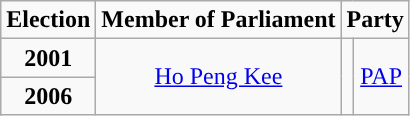<table class="wikitable" align="center" style="text-align:center">
<tr>
<td><strong>Election </strong></td>
<td><strong>Member of Parliament</strong></td>
<td colspan="2"><strong>Party</strong></td>
</tr>
<tr>
<td><strong>2001</strong></td>
<td rowspan="2"><a href='#'>Ho Peng Kee</a></td>
<td rowspan="2"></td>
<td rowspan="2"><a href='#'>PAP</a></td>
</tr>
<tr>
<td><strong>2006</strong></td>
</tr>
</table>
